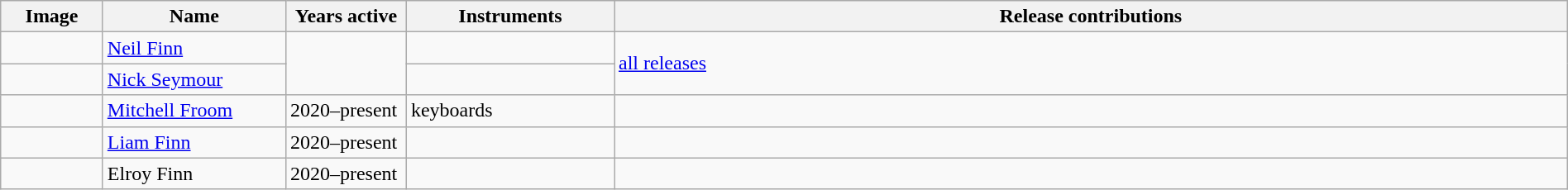<table class="wikitable" border="1" width="100%">
<tr>
<th width="75">Image</th>
<th width="140">Name</th>
<th width="90">Years active</th>
<th width="160">Instruments</th>
<th>Release contributions</th>
</tr>
<tr>
<td></td>
<td><a href='#'>Neil Finn</a></td>
<td rowspan="2"></td>
<td></td>
<td rowspan="2"><a href='#'>all releases</a></td>
</tr>
<tr>
<td></td>
<td><a href='#'>Nick Seymour</a></td>
<td></td>
</tr>
<tr>
<td></td>
<td><a href='#'>Mitchell Froom</a></td>
<td>2020–present </td>
<td>keyboards</td>
<td></td>
</tr>
<tr>
<td></td>
<td><a href='#'>Liam Finn</a></td>
<td>2020–present </td>
<td></td>
<td></td>
</tr>
<tr>
<td></td>
<td>Elroy Finn</td>
<td>2020–present </td>
<td></td>
<td></td>
</tr>
</table>
